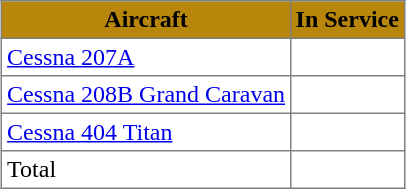<table class="toccolours" border="1" cellpadding="3" style="margin:1em auto; border-collapse:collapse">
<tr bgcolor=#B8860B>
<th><span>Aircraft</span></th>
<th><span>In Service</span></th>
</tr>
<tr>
<td><a href='#'>Cessna 207A</a></td>
<td></td>
</tr>
<tr>
<td><a href='#'>Cessna 208B Grand Caravan</a></td>
<td></td>
</tr>
<tr>
<td><a href='#'>Cessna 404 Titan</a></td>
<td></td>
</tr>
<tr>
<td>Total</td>
<th></th>
</tr>
</table>
